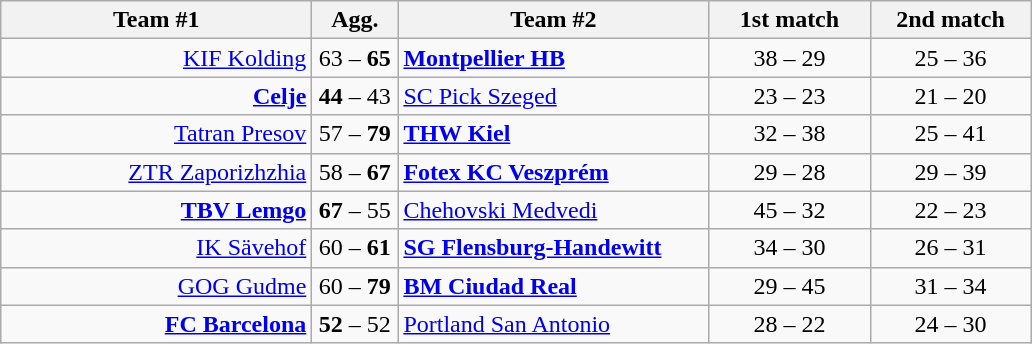<table class=wikitable style="text-align:center">
<tr>
<th width=200>Team #1</th>
<th width=50>Agg.</th>
<th width=200>Team #2</th>
<th width=100>1st match</th>
<th width=100>2nd match</th>
</tr>
<tr>
<td align=right><a href='#'>KIF Kolding</a> </td>
<td>63 – <strong>65</strong></td>
<td align=left> <strong><a href='#'>Montpellier HB</a></strong></td>
<td>38 – 29</td>
<td>25 – 36</td>
</tr>
<tr>
<td align=right><strong><a href='#'>Celje</a></strong> </td>
<td><strong>44</strong> – 43</td>
<td align=left> <a href='#'>SC Pick Szeged</a></td>
<td>23 – 23</td>
<td>21 – 20</td>
</tr>
<tr>
<td align=right><a href='#'>Tatran Presov</a> </td>
<td>57 – <strong>79</strong></td>
<td align=left> <strong><a href='#'>THW Kiel</a></strong></td>
<td>32 – 38</td>
<td>25 – 41</td>
</tr>
<tr>
<td align=right><a href='#'>ZTR Zaporizhzhia</a> </td>
<td>58 – <strong>67</strong></td>
<td align=left> <strong><a href='#'>Fotex KC Veszprém</a></strong></td>
<td>29 – 28</td>
<td>29 – 39</td>
</tr>
<tr>
<td align=right><strong><a href='#'>TBV Lemgo</a></strong> </td>
<td><strong>67</strong> – 55</td>
<td align=left> <a href='#'>Chehovski Medvedi</a></td>
<td>45 – 32</td>
<td>22 – 23</td>
</tr>
<tr>
<td align=right><a href='#'>IK Sävehof</a> </td>
<td>60 – <strong>61</strong></td>
<td align=left> <strong><a href='#'>SG Flensburg-Handewitt</a></strong></td>
<td>34 – 30</td>
<td>26 – 31</td>
</tr>
<tr>
<td align=right><a href='#'>GOG Gudme</a> </td>
<td>60 – <strong>79</strong></td>
<td align=left> <strong><a href='#'>BM Ciudad Real</a></strong></td>
<td>29 – 45</td>
<td>31 – 34</td>
</tr>
<tr>
<td align=right><strong><a href='#'>FC Barcelona</a></strong> </td>
<td><strong>52</strong> – 52</td>
<td align=left> <a href='#'>Portland San Antonio</a></td>
<td>28 – 22</td>
<td>24 – 30</td>
</tr>
</table>
